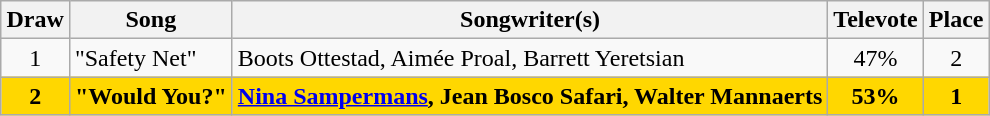<table class="sortable wikitable" style="margin: 1em auto 1em auto; text-align:center">
<tr>
<th>Draw</th>
<th>Song</th>
<th>Songwriter(s)</th>
<th>Televote</th>
<th>Place</th>
</tr>
<tr>
<td>1</td>
<td align="left">"Safety Net"</td>
<td align="left">Boots Ottestad, Aimée Proal, Barrett Yeretsian</td>
<td>47%</td>
<td>2</td>
</tr>
<tr style="font-weight:bold; background:gold;">
<td>2</td>
<td align="left">"Would You?"</td>
<td align="left"><a href='#'>Nina Sampermans</a>, Jean Bosco Safari, Walter Mannaerts</td>
<td>53%</td>
<td>1</td>
</tr>
</table>
